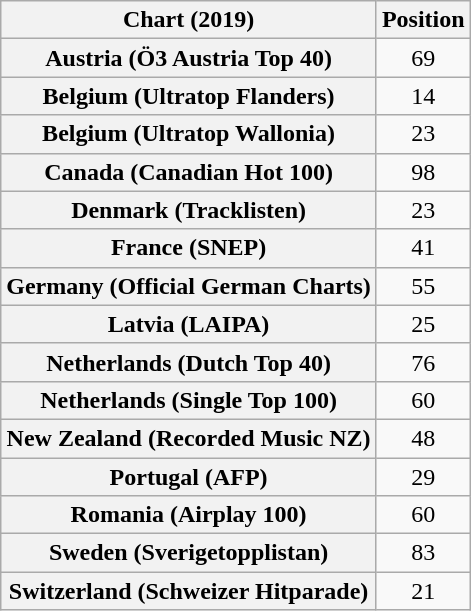<table class="wikitable sortable plainrowheaders" style="text-align:center">
<tr>
<th scope="col">Chart (2019)</th>
<th scope="col">Position</th>
</tr>
<tr>
<th scope="row">Austria (Ö3 Austria Top 40)</th>
<td>69</td>
</tr>
<tr>
<th scope="row">Belgium (Ultratop Flanders)</th>
<td>14</td>
</tr>
<tr>
<th scope="row">Belgium (Ultratop Wallonia)</th>
<td>23</td>
</tr>
<tr>
<th scope="row">Canada (Canadian Hot 100)</th>
<td>98</td>
</tr>
<tr>
<th scope="row">Denmark (Tracklisten)</th>
<td>23</td>
</tr>
<tr>
<th scope="row">France (SNEP)</th>
<td>41</td>
</tr>
<tr>
<th scope="row">Germany (Official German Charts)</th>
<td>55</td>
</tr>
<tr>
<th scope="row">Latvia (LAIPA)</th>
<td>25</td>
</tr>
<tr>
<th scope="row">Netherlands (Dutch Top 40)</th>
<td>76</td>
</tr>
<tr>
<th scope="row">Netherlands (Single Top 100)</th>
<td>60</td>
</tr>
<tr>
<th scope="row">New Zealand (Recorded Music NZ)</th>
<td>48</td>
</tr>
<tr>
<th scope="row">Portugal (AFP)</th>
<td>29</td>
</tr>
<tr>
<th scope="row">Romania (Airplay 100)</th>
<td>60</td>
</tr>
<tr>
<th scope="row">Sweden (Sverigetopplistan)</th>
<td>83</td>
</tr>
<tr>
<th scope="row">Switzerland (Schweizer Hitparade)</th>
<td>21</td>
</tr>
</table>
